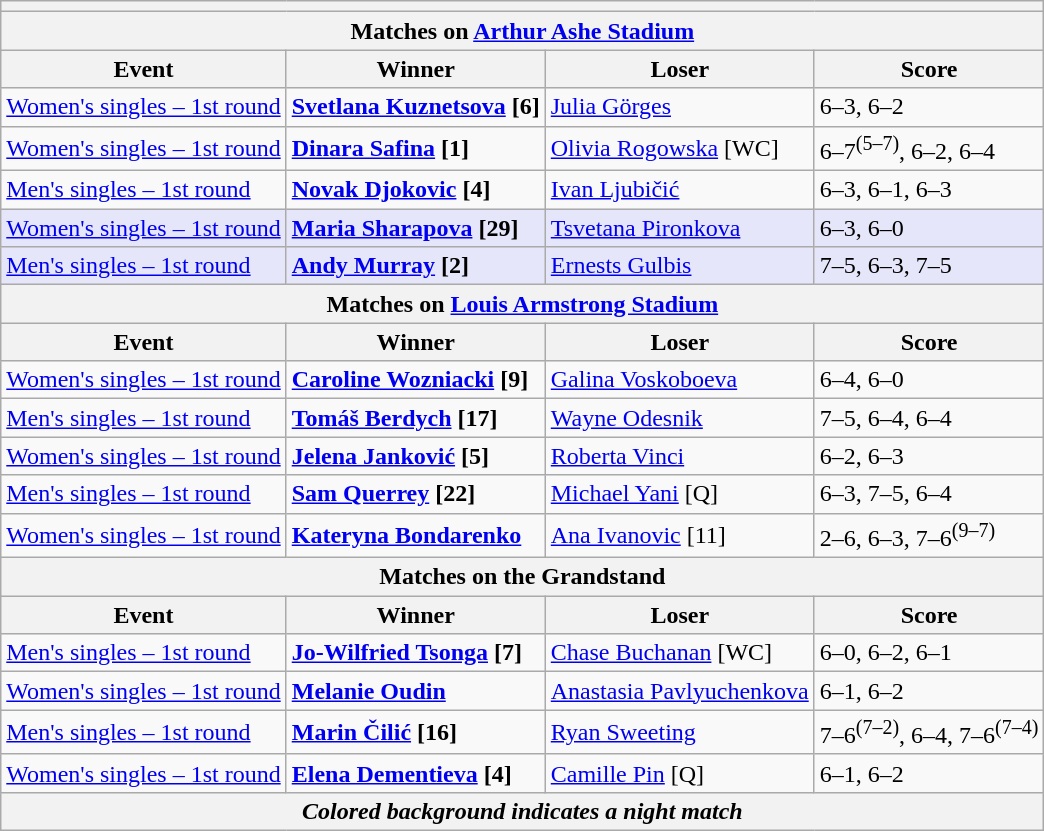<table class="wikitable collapsible uncollapsed">
<tr>
<th colspan=4></th>
</tr>
<tr>
<th colspan=4><strong>Matches on <a href='#'>Arthur Ashe Stadium</a></strong></th>
</tr>
<tr>
<th>Event</th>
<th>Winner</th>
<th>Loser</th>
<th>Score</th>
</tr>
<tr align=left>
<td><a href='#'>Women's singles – 1st round</a></td>
<td> <strong><a href='#'>Svetlana Kuznetsova</a> [6]</strong></td>
<td> <a href='#'>Julia Görges</a></td>
<td>6–3, 6–2</td>
</tr>
<tr align=left>
<td><a href='#'>Women's singles – 1st round</a></td>
<td> <strong><a href='#'>Dinara Safina</a> [1]</strong></td>
<td> <a href='#'>Olivia Rogowska</a> [WC]</td>
<td>6–7<sup>(5–7)</sup>, 6–2, 6–4</td>
</tr>
<tr align=left>
<td><a href='#'>Men's singles – 1st round</a></td>
<td> <strong><a href='#'>Novak Djokovic</a> [4]</strong></td>
<td> <a href='#'>Ivan Ljubičić</a></td>
<td>6–3, 6–1, 6–3</td>
</tr>
<tr style="text-align:left; background:lavender;">
<td><a href='#'>Women's singles – 1st round</a></td>
<td> <strong><a href='#'>Maria Sharapova</a> [29]</strong></td>
<td> <a href='#'>Tsvetana Pironkova</a></td>
<td>6–3, 6–0</td>
</tr>
<tr style="text-align:left; background:lavender;">
<td><a href='#'>Men's singles – 1st round</a></td>
<td> <strong><a href='#'>Andy Murray</a> [2]</strong></td>
<td> <a href='#'>Ernests Gulbis</a></td>
<td>7–5, 6–3, 7–5</td>
</tr>
<tr>
<th colspan=4><strong>Matches on <a href='#'>Louis Armstrong Stadium</a></strong></th>
</tr>
<tr>
<th>Event</th>
<th>Winner</th>
<th>Loser</th>
<th>Score</th>
</tr>
<tr align=left>
<td><a href='#'>Women's singles – 1st round</a></td>
<td> <strong><a href='#'>Caroline Wozniacki</a> [9]</strong></td>
<td> <a href='#'>Galina Voskoboeva</a></td>
<td>6–4, 6–0</td>
</tr>
<tr align=left>
<td><a href='#'>Men's singles – 1st round</a></td>
<td> <strong><a href='#'>Tomáš Berdych</a> [17]</strong></td>
<td> <a href='#'>Wayne Odesnik</a></td>
<td>7–5, 6–4, 6–4</td>
</tr>
<tr align=left>
<td><a href='#'>Women's singles – 1st round</a></td>
<td> <strong><a href='#'>Jelena Janković</a> [5]</strong></td>
<td> <a href='#'>Roberta Vinci</a></td>
<td>6–2, 6–3</td>
</tr>
<tr align=left>
<td><a href='#'>Men's singles – 1st round</a></td>
<td> <strong><a href='#'>Sam Querrey</a> [22]</strong></td>
<td> <a href='#'>Michael Yani</a> [Q]</td>
<td>6–3, 7–5, 6–4</td>
</tr>
<tr align=left>
<td><a href='#'>Women's singles – 1st round</a></td>
<td> <strong><a href='#'>Kateryna Bondarenko</a></strong></td>
<td> <a href='#'>Ana Ivanovic</a> [11]</td>
<td>2–6, 6–3, 7–6<sup>(9–7)</sup></td>
</tr>
<tr>
<th colspan=4><strong>Matches on the Grandstand</strong></th>
</tr>
<tr>
<th>Event</th>
<th>Winner</th>
<th>Loser</th>
<th>Score</th>
</tr>
<tr align=left>
<td><a href='#'>Men's singles – 1st round</a></td>
<td> <strong><a href='#'>Jo-Wilfried Tsonga</a> [7]</strong></td>
<td> <a href='#'>Chase Buchanan</a> [WC]</td>
<td>6–0, 6–2, 6–1</td>
</tr>
<tr align=left>
<td><a href='#'>Women's singles – 1st round</a></td>
<td>  <strong><a href='#'>Melanie Oudin</a></strong></td>
<td> <a href='#'>Anastasia Pavlyuchenkova</a></td>
<td>6–1, 6–2</td>
</tr>
<tr align=left>
<td><a href='#'>Men's singles – 1st round</a></td>
<td> <strong><a href='#'>Marin Čilić</a> [16]</strong></td>
<td> <a href='#'>Ryan Sweeting</a></td>
<td>7–6<sup>(7–2)</sup>, 6–4, 7–6<sup>(7–4)</sup></td>
</tr>
<tr align=left>
<td><a href='#'>Women's singles – 1st round</a></td>
<td> <strong><a href='#'>Elena Dementieva</a> [4]</strong></td>
<td> <a href='#'>Camille Pin</a> [Q]</td>
<td>6–1, 6–2</td>
</tr>
<tr>
<th colspan=4><em>Colored background indicates a night match</em></th>
</tr>
</table>
